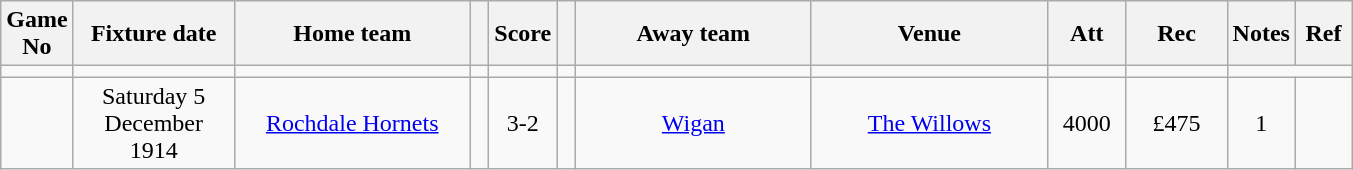<table class="wikitable" style="text-align:center;">
<tr>
<th width=20 abbr="No">Game No</th>
<th width=100 abbr="Date">Fixture date</th>
<th width=150 abbr="Home team">Home team</th>
<th width=5 abbr="space"></th>
<th width=20 abbr="Score">Score</th>
<th width=5 abbr="space"></th>
<th width=150 abbr="Away team">Away team</th>
<th width=150 abbr="Venue">Venue</th>
<th width=45 abbr="Att">Att</th>
<th width=60 abbr="Rec">Rec</th>
<th width=20 abbr="Notes">Notes</th>
<th width=30 abbr="Ref">Ref</th>
</tr>
<tr>
<td></td>
<td></td>
<td></td>
<td></td>
<td></td>
<td></td>
<td></td>
<td></td>
<td></td>
<td></td>
</tr>
<tr>
<td></td>
<td>Saturday 5 December 1914</td>
<td><a href='#'>Rochdale Hornets</a></td>
<td></td>
<td>3-2</td>
<td></td>
<td><a href='#'>Wigan</a></td>
<td><a href='#'>The Willows</a></td>
<td>4000</td>
<td>£475</td>
<td>1</td>
<td></td>
</tr>
</table>
